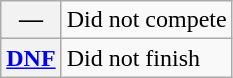<table class="wikitable">
<tr>
<th scope="row">—</th>
<td>Did not compete</td>
</tr>
<tr>
<th scope="row"><a href='#'>DNF</a></th>
<td>Did not finish</td>
</tr>
</table>
